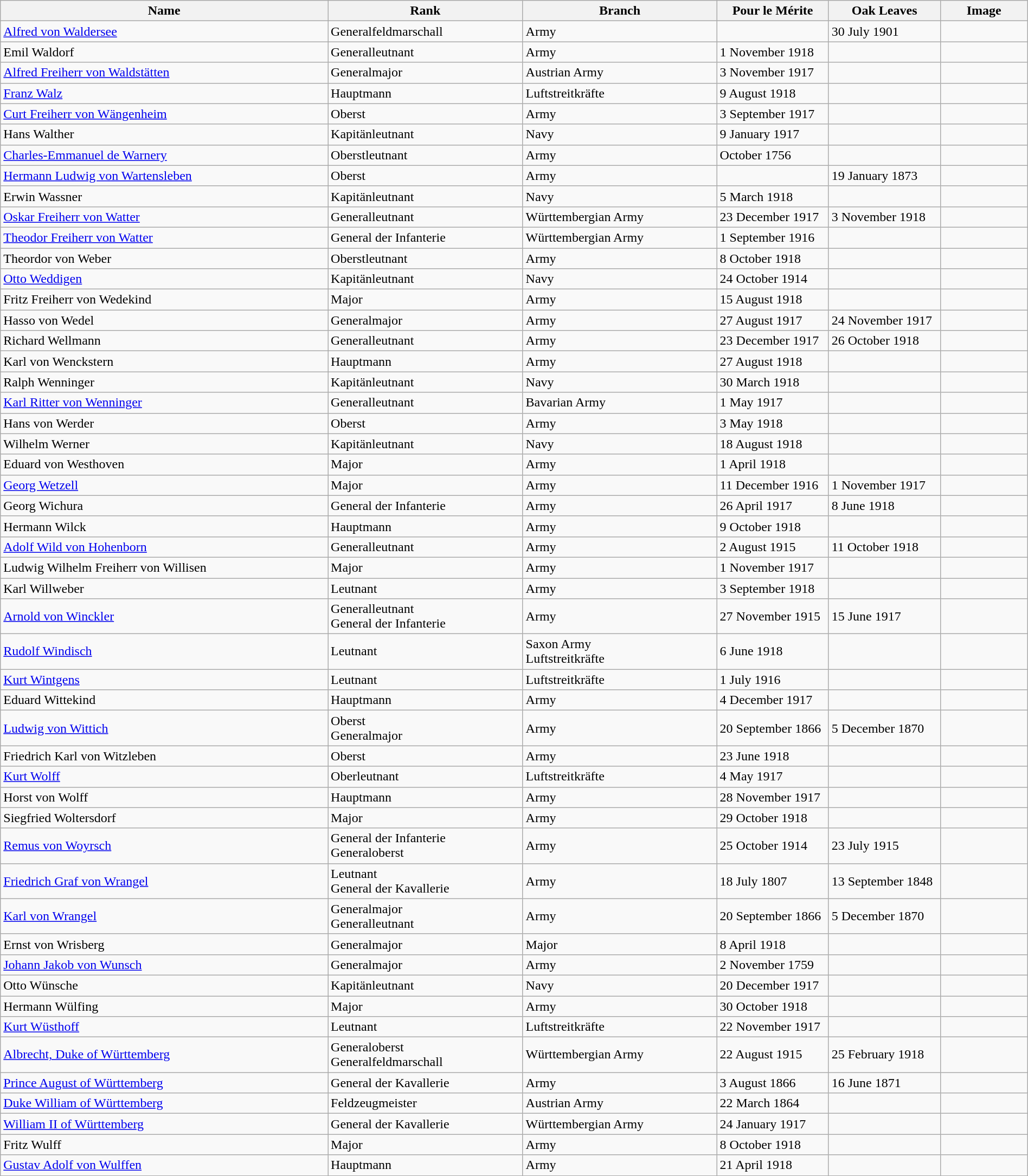<table class="wikitable" style="width:100%;">
<tr>
<th>Name</th>
<th>Rank</th>
<th>Branch</th>
<th width="130">Pour le Mérite</th>
<th width="130">Oak Leaves</th>
<th width="100">Image</th>
</tr>
<tr>
<td><a href='#'>Alfred von Waldersee</a></td>
<td>Generalfeldmarschall</td>
<td>Army</td>
<td></td>
<td>30 July 1901</td>
<td></td>
</tr>
<tr>
<td>Emil Waldorf</td>
<td>Generalleutnant</td>
<td>Army</td>
<td>1 November 1918</td>
<td></td>
<td></td>
</tr>
<tr>
<td><a href='#'>Alfred Freiherr von Waldstätten</a></td>
<td>Generalmajor</td>
<td>Austrian Army</td>
<td>3 November 1917</td>
<td></td>
<td></td>
</tr>
<tr>
<td><a href='#'>Franz Walz</a></td>
<td>Hauptmann</td>
<td>Luftstreitkräfte</td>
<td>9 August 1918</td>
<td></td>
<td></td>
</tr>
<tr>
<td><a href='#'>Curt Freiherr von Wängenheim</a></td>
<td>Oberst</td>
<td>Army</td>
<td>3 September 1917</td>
<td></td>
<td></td>
</tr>
<tr>
<td>Hans Walther</td>
<td>Kapitänleutnant</td>
<td>Navy</td>
<td>9 January 1917</td>
<td></td>
<td></td>
</tr>
<tr>
<td><a href='#'>Charles-Emmanuel de Warnery</a></td>
<td>Oberstleutnant</td>
<td>Army</td>
<td>October 1756</td>
<td></td>
<td></td>
</tr>
<tr>
<td><a href='#'>Hermann Ludwig von Wartensleben</a></td>
<td>Oberst</td>
<td>Army</td>
<td></td>
<td>19 January 1873</td>
<td></td>
</tr>
<tr>
<td>Erwin Wassner</td>
<td>Kapitänleutnant</td>
<td>Navy</td>
<td>5 March 1918</td>
<td></td>
<td></td>
</tr>
<tr>
<td><a href='#'>Oskar Freiherr von Watter</a></td>
<td>Generalleutnant</td>
<td>Württembergian Army</td>
<td>23 December 1917</td>
<td>3 November 1918</td>
<td></td>
</tr>
<tr>
<td><a href='#'>Theodor Freiherr von Watter</a></td>
<td>General der Infanterie</td>
<td>Württembergian Army</td>
<td>1 September 1916</td>
<td></td>
<td></td>
</tr>
<tr>
<td>Theordor von Weber</td>
<td>Oberstleutnant</td>
<td>Army</td>
<td>8 October 1918</td>
<td></td>
<td></td>
</tr>
<tr>
<td><a href='#'>Otto Weddigen</a></td>
<td>Kapitänleutnant</td>
<td>Navy</td>
<td>24 October 1914</td>
<td></td>
<td></td>
</tr>
<tr>
<td>Fritz Freiherr von Wedekind</td>
<td>Major</td>
<td>Army</td>
<td>15 August 1918</td>
<td></td>
<td></td>
</tr>
<tr>
<td>Hasso von Wedel</td>
<td>Generalmajor</td>
<td>Army</td>
<td>27 August 1917</td>
<td>24 November 1917</td>
<td></td>
</tr>
<tr>
<td>Richard Wellmann</td>
<td>Generalleutnant</td>
<td>Army</td>
<td>23 December 1917</td>
<td>26 October 1918</td>
<td></td>
</tr>
<tr>
<td>Karl von Wenckstern</td>
<td>Hauptmann</td>
<td>Army</td>
<td>27 August 1918</td>
<td></td>
<td></td>
</tr>
<tr>
<td>Ralph Wenninger</td>
<td>Kapitänleutnant</td>
<td>Navy</td>
<td>30 March 1918</td>
<td></td>
<td></td>
</tr>
<tr>
<td><a href='#'>Karl Ritter von Wenninger</a></td>
<td>Generalleutnant</td>
<td>Bavarian Army</td>
<td>1 May 1917</td>
<td></td>
<td></td>
</tr>
<tr>
<td>Hans von Werder</td>
<td>Oberst</td>
<td>Army</td>
<td>3 May 1918</td>
<td></td>
<td></td>
</tr>
<tr>
<td>Wilhelm Werner</td>
<td>Kapitänleutnant</td>
<td>Navy</td>
<td>18 August 1918</td>
<td></td>
<td></td>
</tr>
<tr>
<td>Eduard von Westhoven</td>
<td>Major</td>
<td>Army</td>
<td>1 April 1918</td>
<td></td>
<td></td>
</tr>
<tr>
<td><a href='#'>Georg Wetzell</a></td>
<td>Major</td>
<td>Army</td>
<td>11 December 1916</td>
<td>1 November 1917</td>
<td></td>
</tr>
<tr>
<td>Georg Wichura</td>
<td>General der Infanterie</td>
<td>Army</td>
<td>26 April 1917</td>
<td>8 June 1918</td>
<td></td>
</tr>
<tr>
<td>Hermann Wilck</td>
<td>Hauptmann</td>
<td>Army</td>
<td>9 October 1918</td>
<td></td>
<td></td>
</tr>
<tr>
<td><a href='#'>Adolf Wild von Hohenborn</a></td>
<td>Generalleutnant</td>
<td>Army</td>
<td>2 August 1915</td>
<td>11 October 1918</td>
<td></td>
</tr>
<tr>
<td>Ludwig Wilhelm Freiherr von Willisen</td>
<td>Major</td>
<td>Army</td>
<td>1 November 1917</td>
<td></td>
<td></td>
</tr>
<tr>
<td>Karl Willweber</td>
<td>Leutnant</td>
<td>Army</td>
<td>3 September 1918</td>
<td></td>
<td></td>
</tr>
<tr>
<td><a href='#'>Arnold von Winckler</a></td>
<td>Generalleutnant<br>General der Infanterie</td>
<td>Army</td>
<td>27 November 1915</td>
<td>15 June 1917</td>
<td></td>
</tr>
<tr>
<td><a href='#'>Rudolf Windisch</a></td>
<td>Leutnant</td>
<td>Saxon Army<br>Luftstreitkräfte</td>
<td>6 June 1918</td>
<td></td>
<td></td>
</tr>
<tr>
<td><a href='#'>Kurt Wintgens</a></td>
<td>Leutnant</td>
<td>Luftstreitkräfte</td>
<td>1 July 1916</td>
<td></td>
<td></td>
</tr>
<tr>
<td>Eduard Wittekind</td>
<td>Hauptmann</td>
<td>Army</td>
<td>4 December 1917</td>
<td></td>
<td></td>
</tr>
<tr>
<td><a href='#'>Ludwig von Wittich</a></td>
<td>Oberst<br>Generalmajor</td>
<td>Army</td>
<td>20 September 1866</td>
<td>5 December 1870</td>
<td></td>
</tr>
<tr>
<td>Friedrich Karl von Witzleben</td>
<td>Oberst</td>
<td>Army</td>
<td>23 June 1918</td>
<td></td>
<td></td>
</tr>
<tr>
<td><a href='#'>Kurt Wolff</a></td>
<td>Oberleutnant</td>
<td>Luftstreitkräfte</td>
<td>4 May 1917</td>
<td></td>
<td></td>
</tr>
<tr>
<td>Horst von Wolff</td>
<td>Hauptmann</td>
<td>Army</td>
<td>28 November 1917</td>
<td></td>
<td></td>
</tr>
<tr>
<td>Siegfried Woltersdorf</td>
<td>Major</td>
<td>Army</td>
<td>29 October 1918</td>
<td></td>
<td></td>
</tr>
<tr>
<td><a href='#'>Remus von Woyrsch</a></td>
<td>General der Infanterie<br>Generaloberst</td>
<td>Army</td>
<td>25 October 1914</td>
<td>23 July 1915</td>
<td></td>
</tr>
<tr>
<td><a href='#'>Friedrich Graf von Wrangel</a></td>
<td>Leutnant<br>General der Kavallerie</td>
<td>Army</td>
<td>18 July 1807</td>
<td>13 September 1848</td>
<td></td>
</tr>
<tr>
<td><a href='#'>Karl von Wrangel</a></td>
<td>Generalmajor<br>Generalleutnant</td>
<td>Army</td>
<td>20 September 1866</td>
<td>5 December 1870</td>
<td></td>
</tr>
<tr>
<td>Ernst von Wrisberg</td>
<td>Generalmajor</td>
<td>Major</td>
<td>8 April 1918</td>
<td></td>
<td></td>
</tr>
<tr>
<td><a href='#'>Johann Jakob von Wunsch</a></td>
<td>Generalmajor</td>
<td>Army</td>
<td>2 November 1759</td>
<td></td>
<td></td>
</tr>
<tr>
<td>Otto Wünsche</td>
<td>Kapitänleutnant</td>
<td>Navy</td>
<td>20 December 1917</td>
<td></td>
<td></td>
</tr>
<tr>
<td>Hermann Wülfing</td>
<td>Major</td>
<td>Army</td>
<td>30 October 1918</td>
<td></td>
<td></td>
</tr>
<tr>
<td><a href='#'>Kurt Wüsthoff</a></td>
<td>Leutnant</td>
<td>Luftstreitkräfte</td>
<td>22 November 1917</td>
<td></td>
<td></td>
</tr>
<tr>
<td><a href='#'>Albrecht, Duke of Württemberg</a></td>
<td>Generaloberst<br>Generalfeldmarschall</td>
<td>Württembergian Army</td>
<td>22 August 1915</td>
<td>25 February 1918</td>
<td></td>
</tr>
<tr>
<td><a href='#'>Prince August of Württemberg</a></td>
<td>General der Kavallerie</td>
<td>Army</td>
<td>3 August 1866</td>
<td>16 June 1871</td>
<td></td>
</tr>
<tr>
<td><a href='#'>Duke William of Württemberg</a></td>
<td>Feldzeugmeister</td>
<td>Austrian Army</td>
<td>22 March 1864</td>
<td></td>
<td></td>
</tr>
<tr>
<td><a href='#'>William II of Württemberg</a></td>
<td>General der Kavallerie</td>
<td>Württembergian Army</td>
<td>24 January 1917</td>
<td></td>
<td></td>
</tr>
<tr>
<td>Fritz Wulff</td>
<td>Major</td>
<td>Army</td>
<td>8 October 1918</td>
<td></td>
<td></td>
</tr>
<tr>
<td><a href='#'>Gustav Adolf von Wulffen</a></td>
<td>Hauptmann</td>
<td>Army</td>
<td>21 April 1918</td>
<td></td>
<td></td>
</tr>
<tr>
</tr>
</table>
